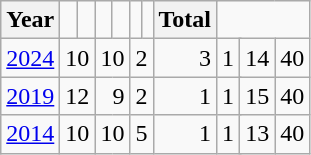<table class="wikitable" style="text-align:right; padding-left:1em">
<tr>
<th align="left">Year</th>
<td></td>
<td></td>
<td></td>
<td></td>
<td></td>
<td></td>
<th align="left">Total</th>
</tr>
<tr>
<td align=left><a href='#'>2024</a></td>
<td colspan=2>10</td>
<td colspan=2>10</td>
<td colspan=2>2</td>
<td colspan=2>3</td>
<td colspan=2>1</td>
<td colspan=2>14</td>
<td>40</td>
</tr>
<tr>
<td align=left><a href='#'>2019</a></td>
<td colspan=2>12</td>
<td colspan=2>9</td>
<td colspan=2>2</td>
<td colspan=2>1</td>
<td colspan=2>1</td>
<td colspan=2>15</td>
<td>40</td>
</tr>
<tr>
<td align=left><a href='#'>2014</a></td>
<td colspan=2>10</td>
<td colspan=2>10</td>
<td colspan=2>5</td>
<td colspan=2>1</td>
<td colspan=2>1</td>
<td colspan=2>13</td>
<td>40</td>
</tr>
</table>
